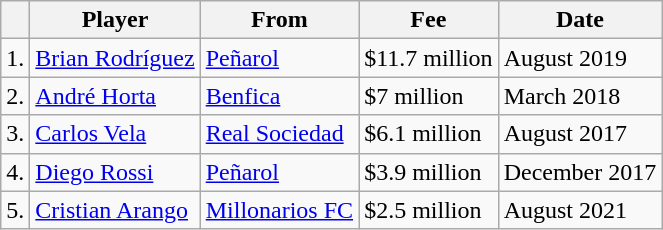<table class="wikitable">
<tr>
<th></th>
<th>Player</th>
<th>From</th>
<th>Fee</th>
<th>Date</th>
</tr>
<tr>
<td>1.</td>
<td> <a href='#'>Brian Rodríguez</a></td>
<td> <a href='#'>Peñarol</a></td>
<td>$11.7 million</td>
<td>August 2019</td>
</tr>
<tr>
<td>2.</td>
<td> <a href='#'>André Horta</a></td>
<td> <a href='#'>Benfica</a></td>
<td>$7 million</td>
<td>March 2018</td>
</tr>
<tr>
<td>3.</td>
<td> <a href='#'>Carlos Vela</a></td>
<td> <a href='#'>Real Sociedad</a></td>
<td>$6.1 million</td>
<td>August 2017</td>
</tr>
<tr>
<td>4.</td>
<td> <a href='#'>Diego Rossi</a></td>
<td> <a href='#'>Peñarol</a></td>
<td>$3.9 million</td>
<td>December 2017</td>
</tr>
<tr>
<td>5.</td>
<td> <a href='#'>Cristian Arango</a></td>
<td> <a href='#'>Millonarios FC</a></td>
<td>$2.5 million</td>
<td>August 2021</td>
</tr>
</table>
